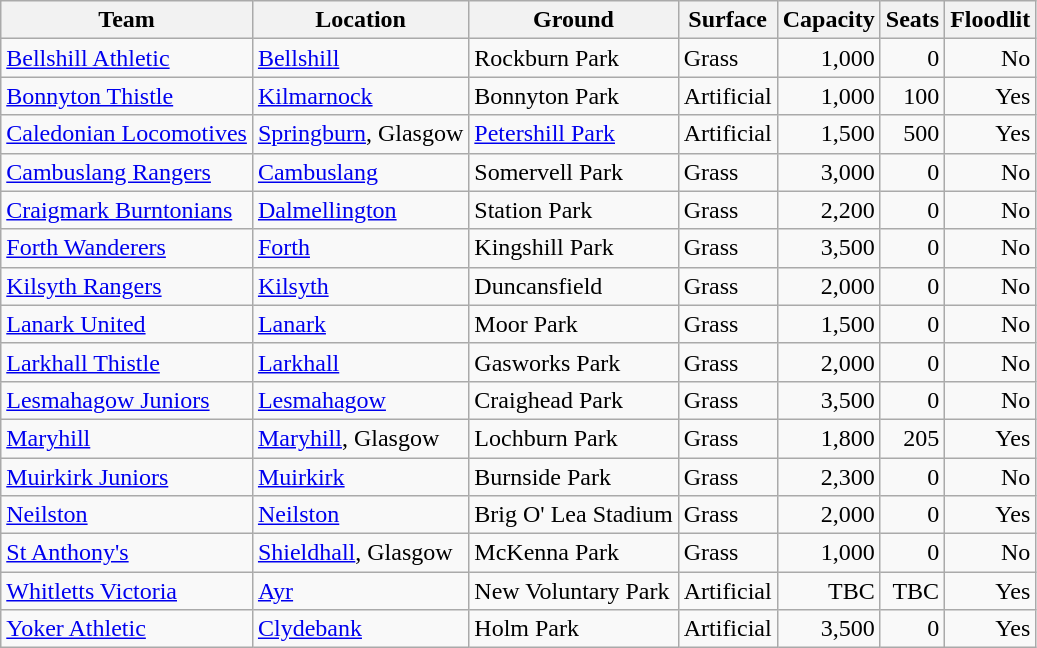<table class="wikitable sortable">
<tr>
<th>Team</th>
<th>Location</th>
<th>Ground</th>
<th>Surface</th>
<th data-sort-type="number">Capacity</th>
<th data-sort-type="number">Seats</th>
<th>Floodlit</th>
</tr>
<tr>
<td><a href='#'>Bellshill Athletic</a></td>
<td><a href='#'>Bellshill</a></td>
<td>Rockburn Park</td>
<td>Grass</td>
<td align=right>1,000</td>
<td align=right>0</td>
<td align=right>No</td>
</tr>
<tr>
<td><a href='#'>Bonnyton Thistle</a> </td>
<td><a href='#'>Kilmarnock</a></td>
<td>Bonnyton Park</td>
<td>Artificial</td>
<td align=right>1,000</td>
<td align=right>100</td>
<td align=right>Yes</td>
</tr>
<tr>
<td><a href='#'>Caledonian Locomotives</a></td>
<td><a href='#'>Springburn</a>, Glasgow</td>
<td><a href='#'>Petershill Park</a></td>
<td>Artificial</td>
<td align=right>1,500</td>
<td align=right>500</td>
<td align=right>Yes</td>
</tr>
<tr>
<td><a href='#'>Cambuslang Rangers</a></td>
<td><a href='#'>Cambuslang</a></td>
<td>Somervell Park</td>
<td>Grass</td>
<td align=right>3,000</td>
<td align=right>0</td>
<td align=right>No</td>
</tr>
<tr>
<td><a href='#'>Craigmark Burntonians</a></td>
<td><a href='#'>Dalmellington</a></td>
<td>Station Park</td>
<td>Grass</td>
<td align=right>2,200</td>
<td align=right>0</td>
<td align=right>No</td>
</tr>
<tr>
<td><a href='#'>Forth Wanderers</a></td>
<td><a href='#'>Forth</a></td>
<td>Kingshill Park</td>
<td>Grass</td>
<td align=right>3,500</td>
<td align=right>0</td>
<td align=right>No</td>
</tr>
<tr>
<td><a href='#'>Kilsyth Rangers</a></td>
<td><a href='#'>Kilsyth</a></td>
<td>Duncansfield</td>
<td>Grass</td>
<td align=right>2,000</td>
<td align=right>0</td>
<td align=right>No</td>
</tr>
<tr>
<td><a href='#'>Lanark United</a></td>
<td><a href='#'>Lanark</a></td>
<td>Moor Park</td>
<td>Grass</td>
<td align=right>1,500</td>
<td align=right>0</td>
<td align=right>No</td>
</tr>
<tr>
<td><a href='#'>Larkhall Thistle</a></td>
<td><a href='#'>Larkhall</a></td>
<td>Gasworks Park</td>
<td>Grass</td>
<td align=right>2,000</td>
<td align=right>0</td>
<td align=right>No</td>
</tr>
<tr>
<td><a href='#'>Lesmahagow Juniors</a></td>
<td><a href='#'>Lesmahagow</a></td>
<td>Craighead Park</td>
<td>Grass</td>
<td align=right>3,500</td>
<td align=right>0</td>
<td align=right>No</td>
</tr>
<tr>
<td><a href='#'>Maryhill</a></td>
<td><a href='#'>Maryhill</a>, Glasgow</td>
<td>Lochburn Park</td>
<td>Grass</td>
<td align=right>1,800</td>
<td align=right>205</td>
<td align=right>Yes</td>
</tr>
<tr>
<td><a href='#'>Muirkirk Juniors</a></td>
<td><a href='#'>Muirkirk</a></td>
<td>Burnside Park</td>
<td>Grass</td>
<td align=right>2,300</td>
<td align=right>0</td>
<td align=right>No</td>
</tr>
<tr>
<td><a href='#'>Neilston</a></td>
<td><a href='#'>Neilston</a></td>
<td>Brig O' Lea Stadium</td>
<td>Grass</td>
<td align=right>2,000</td>
<td align=right>0</td>
<td align=right>Yes</td>
</tr>
<tr>
<td><a href='#'>St Anthony's</a></td>
<td><a href='#'>Shieldhall</a>, Glasgow</td>
<td>McKenna Park</td>
<td>Grass</td>
<td align=right>1,000</td>
<td align=right>0</td>
<td align=right>No</td>
</tr>
<tr>
<td><a href='#'>Whitletts Victoria</a></td>
<td><a href='#'>Ayr</a></td>
<td>New Voluntary Park</td>
<td>Artificial</td>
<td align=right>TBC</td>
<td align=right>TBC</td>
<td align=right>Yes</td>
</tr>
<tr>
<td><a href='#'>Yoker Athletic</a></td>
<td><a href='#'>Clydebank</a></td>
<td>Holm Park</td>
<td>Artificial</td>
<td align=right>3,500</td>
<td align=right>0</td>
<td align=right>Yes</td>
</tr>
</table>
